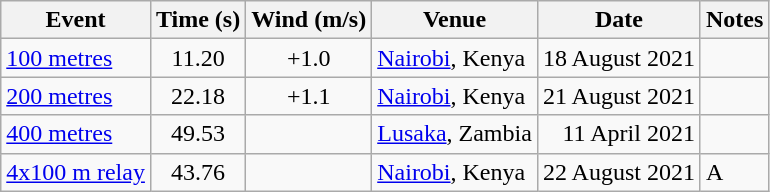<table class="wikitable">
<tr>
<th>Event</th>
<th>Time (s)</th>
<th>Wind (m/s)</th>
<th>Venue</th>
<th>Date</th>
<th>Notes</th>
</tr>
<tr>
<td><a href='#'>100 metres</a></td>
<td align=center>11.20</td>
<td align=center>+1.0</td>
<td><a href='#'>Nairobi</a>, Kenya</td>
<td align=right>18 August 2021</td>
<td> </td>
</tr>
<tr>
<td><a href='#'>200 metres</a></td>
<td align=center>22.18</td>
<td align=center>+1.1</td>
<td><a href='#'>Nairobi</a>, Kenya</td>
<td align=right>21 August 2021</td>
<td></td>
</tr>
<tr>
<td><a href='#'>400 metres</a></td>
<td align=center>49.53</td>
<td></td>
<td><a href='#'>Lusaka</a>, Zambia</td>
<td align=right>11 April 2021</td>
<td></td>
</tr>
<tr>
<td><a href='#'>4x100 m relay</a></td>
<td align=center>43.76</td>
<td></td>
<td><a href='#'>Nairobi</a>, Kenya</td>
<td align=right>22 August 2021</td>
<td>A  </td>
</tr>
</table>
